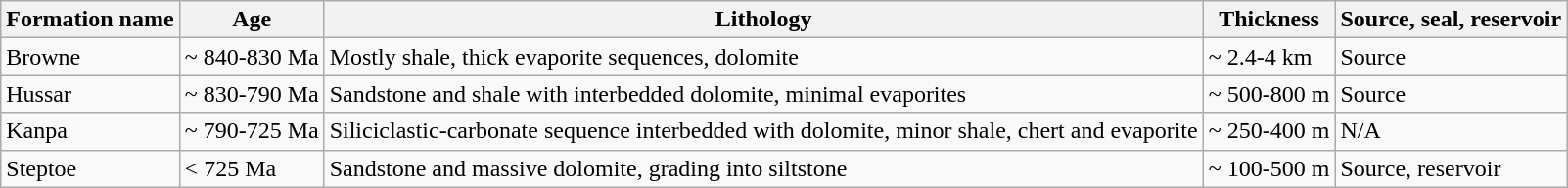<table class="wikitable">
<tr>
<th>Formation name</th>
<th>Age</th>
<th>Lithology</th>
<th>Thickness</th>
<th>Source, seal, reservoir</th>
</tr>
<tr>
<td>Browne</td>
<td>~ 840-830 Ma</td>
<td>Mostly shale, thick evaporite sequences, dolomite</td>
<td>~ 2.4-4 km</td>
<td>Source</td>
</tr>
<tr>
<td>Hussar</td>
<td>~ 830-790 Ma</td>
<td>Sandstone and shale with interbedded dolomite, minimal evaporites</td>
<td>~ 500-800 m</td>
<td>Source</td>
</tr>
<tr>
<td>Kanpa</td>
<td>~ 790-725 Ma</td>
<td>Siliciclastic-carbonate sequence interbedded with dolomite, minor shale, chert and evaporite</td>
<td>~ 250-400 m</td>
<td>N/A</td>
</tr>
<tr>
<td>Steptoe</td>
<td>< 725 Ma</td>
<td>Sandstone and massive dolomite, grading into siltstone</td>
<td>~ 100-500 m</td>
<td>Source, reservoir</td>
</tr>
</table>
